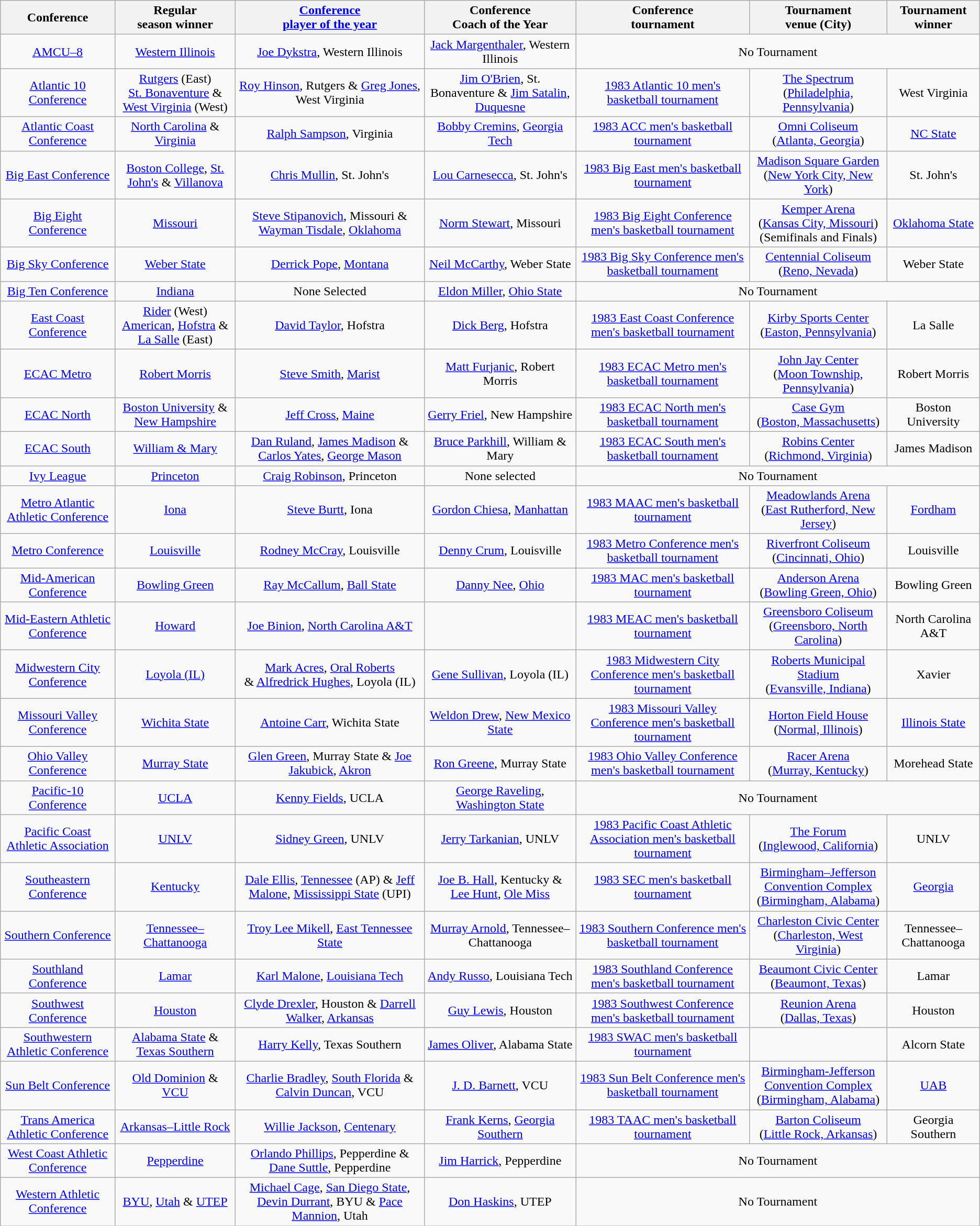<table class="wikitable" style="text-align:center;">
<tr>
<th>Conference</th>
<th>Regular <br> season winner</th>
<th><a href='#'>Conference <br> player of the year</a></th>
<th>Conference <br> Coach of the Year</th>
<th>Conference <br> tournament</th>
<th>Tournament <br> venue (City)</th>
<th>Tournament <br> winner</th>
</tr>
<tr>
<td><a href='#'>AMCU–8</a></td>
<td><a href='#'>Western Illinois</a></td>
<td><a href='#'>Joe Dykstra</a>, Western Illinois</td>
<td><a href='#'>Jack Margenthaler</a>, Western Illinois</td>
<td colspan=3>No Tournament</td>
</tr>
<tr>
<td><a href='#'>Atlantic 10 Conference</a></td>
<td><a href='#'>Rutgers</a> (East)<br><a href='#'>St. Bonaventure</a> & <a href='#'>West Virginia</a> (West)</td>
<td><a href='#'>Roy Hinson</a>, Rutgers & <a href='#'>Greg Jones</a>, West Virginia</td>
<td><a href='#'>Jim O'Brien</a>, St. Bonaventure & <a href='#'>Jim Satalin</a>, <a href='#'>Duquesne</a></td>
<td><a href='#'>1983 Atlantic 10 men's basketball tournament</a></td>
<td><a href='#'>The Spectrum</a><br>(<a href='#'>Philadelphia, Pennsylvania</a>)</td>
<td>West Virginia</td>
</tr>
<tr>
<td><a href='#'>Atlantic Coast Conference</a></td>
<td><a href='#'>North Carolina</a> & <a href='#'>Virginia</a></td>
<td><a href='#'>Ralph Sampson</a>, Virginia</td>
<td><a href='#'>Bobby Cremins</a>, <a href='#'>Georgia Tech</a></td>
<td><a href='#'>1983 ACC men's basketball tournament</a></td>
<td><a href='#'>Omni Coliseum</a><br>(<a href='#'>Atlanta, Georgia</a>)</td>
<td><a href='#'>NC State</a></td>
</tr>
<tr>
<td><a href='#'>Big East Conference</a></td>
<td><a href='#'>Boston College</a>, <a href='#'>St. John's</a> & <a href='#'>Villanova</a></td>
<td><a href='#'>Chris Mullin</a>, St. John's</td>
<td><a href='#'>Lou Carnesecca</a>, St. John's</td>
<td><a href='#'>1983 Big East men's basketball tournament</a></td>
<td><a href='#'>Madison Square Garden</a><br>(<a href='#'>New York City, New York</a>)</td>
<td>St. John's</td>
</tr>
<tr>
<td><a href='#'>Big Eight Conference</a></td>
<td><a href='#'>Missouri</a></td>
<td><a href='#'>Steve Stipanovich</a>, Missouri &<br><a href='#'>Wayman Tisdale</a>, <a href='#'>Oklahoma</a></td>
<td><a href='#'>Norm Stewart</a>, Missouri</td>
<td><a href='#'>1983 Big Eight Conference men's basketball tournament</a></td>
<td><a href='#'>Kemper Arena</a><br>(<a href='#'>Kansas City, Missouri</a>)<br>(Semifinals and Finals)</td>
<td><a href='#'>Oklahoma State</a></td>
</tr>
<tr>
<td><a href='#'>Big Sky Conference</a></td>
<td><a href='#'>Weber State</a></td>
<td><a href='#'>Derrick Pope</a>, <a href='#'>Montana</a></td>
<td><a href='#'>Neil McCarthy</a>, Weber State</td>
<td><a href='#'>1983 Big Sky Conference men's basketball tournament</a></td>
<td><a href='#'>Centennial Coliseum</a><br>(<a href='#'>Reno, Nevada</a>)</td>
<td>Weber State</td>
</tr>
<tr>
<td><a href='#'>Big Ten Conference</a></td>
<td><a href='#'>Indiana</a></td>
<td>None Selected</td>
<td><a href='#'>Eldon Miller</a>, <a href='#'>Ohio State</a></td>
<td colspan=3>No Tournament</td>
</tr>
<tr>
<td><a href='#'>East Coast Conference</a></td>
<td><a href='#'>Rider</a> (West)<br><a href='#'>American</a>, <a href='#'>Hofstra</a> & <a href='#'>La Salle</a> (East)</td>
<td><a href='#'>David Taylor</a>, Hofstra</td>
<td><a href='#'>Dick Berg</a>, Hofstra</td>
<td><a href='#'>1983 East Coast Conference men's basketball tournament</a></td>
<td><a href='#'>Kirby Sports Center</a><br>(<a href='#'>Easton, Pennsylvania</a>)</td>
<td>La Salle</td>
</tr>
<tr>
<td><a href='#'>ECAC Metro</a></td>
<td><a href='#'>Robert Morris</a></td>
<td><a href='#'>Steve Smith</a>, <a href='#'>Marist</a></td>
<td><a href='#'>Matt Furjanic</a>, Robert Morris</td>
<td><a href='#'>1983 ECAC Metro men's basketball tournament</a></td>
<td><a href='#'>John Jay Center</a><br>(<a href='#'>Moon Township, Pennsylvania</a>)</td>
<td>Robert Morris</td>
</tr>
<tr>
<td><a href='#'>ECAC North</a></td>
<td><a href='#'>Boston University</a> & <a href='#'>New Hampshire</a></td>
<td><a href='#'>Jeff Cross</a>, <a href='#'>Maine</a></td>
<td><a href='#'>Gerry Friel</a>, New Hampshire</td>
<td><a href='#'>1983 ECAC North men's basketball tournament</a></td>
<td><a href='#'>Case Gym</a><br>(<a href='#'>Boston, Massachusetts</a>)</td>
<td>Boston University</td>
</tr>
<tr>
<td><a href='#'>ECAC South</a></td>
<td><a href='#'>William & Mary</a></td>
<td><a href='#'>Dan Ruland</a>, <a href='#'>James Madison</a> &<br><a href='#'>Carlos Yates</a>, <a href='#'>George Mason</a></td>
<td><a href='#'>Bruce Parkhill</a>, William & Mary</td>
<td><a href='#'>1983 ECAC South men's basketball tournament</a></td>
<td><a href='#'>Robins Center</a><br>(<a href='#'>Richmond, Virginia</a>)</td>
<td>James Madison</td>
</tr>
<tr>
<td><a href='#'>Ivy League</a></td>
<td><a href='#'>Princeton</a></td>
<td><a href='#'>Craig Robinson</a>, Princeton</td>
<td>None selected</td>
<td colspan=3>No Tournament</td>
</tr>
<tr>
<td><a href='#'>Metro Atlantic Athletic Conference</a></td>
<td><a href='#'>Iona</a></td>
<td><a href='#'>Steve Burtt</a>, Iona</td>
<td><a href='#'>Gordon Chiesa</a>, <a href='#'>Manhattan</a></td>
<td><a href='#'>1983 MAAC men's basketball tournament</a></td>
<td><a href='#'>Meadowlands Arena</a><br>(<a href='#'>East Rutherford, New Jersey</a>)</td>
<td><a href='#'>Fordham</a></td>
</tr>
<tr>
<td><a href='#'>Metro Conference</a></td>
<td><a href='#'>Louisville</a></td>
<td><a href='#'>Rodney McCray</a>, Louisville</td>
<td><a href='#'>Denny Crum</a>, Louisville</td>
<td><a href='#'>1983 Metro Conference men's basketball tournament</a></td>
<td><a href='#'>Riverfront Coliseum</a><br>(<a href='#'>Cincinnati, Ohio</a>)</td>
<td>Louisville</td>
</tr>
<tr>
<td><a href='#'>Mid-American Conference</a></td>
<td><a href='#'>Bowling Green</a></td>
<td><a href='#'>Ray McCallum</a>, <a href='#'>Ball State</a></td>
<td><a href='#'>Danny Nee</a>, <a href='#'>Ohio</a></td>
<td><a href='#'>1983 MAC men's basketball tournament</a></td>
<td><a href='#'>Anderson Arena</a><br>(<a href='#'>Bowling Green, Ohio</a>)</td>
<td>Bowling Green</td>
</tr>
<tr>
<td><a href='#'>Mid-Eastern Athletic Conference</a></td>
<td><a href='#'>Howard</a></td>
<td><a href='#'>Joe Binion</a>, <a href='#'>North Carolina A&T</a></td>
<td></td>
<td><a href='#'>1983 MEAC men's basketball tournament</a></td>
<td><a href='#'>Greensboro Coliseum</a><br>(<a href='#'>Greensboro, North Carolina</a>)</td>
<td>North Carolina A&T</td>
</tr>
<tr>
<td><a href='#'>Midwestern City Conference</a></td>
<td><a href='#'>Loyola (IL)</a></td>
<td><a href='#'>Mark Acres</a>, <a href='#'>Oral Roberts</a><br>& <a href='#'>Alfredrick Hughes</a>, Loyola (IL)</td>
<td><a href='#'>Gene Sullivan</a>, Loyola (IL)</td>
<td><a href='#'>1983 Midwestern City Conference men's basketball tournament</a></td>
<td><a href='#'>Roberts Municipal Stadium</a><br>(<a href='#'>Evansville, Indiana</a>)</td>
<td>Xavier</td>
</tr>
<tr>
<td><a href='#'>Missouri Valley Conference</a></td>
<td><a href='#'>Wichita State</a></td>
<td><a href='#'>Antoine Carr</a>, Wichita State</td>
<td><a href='#'>Weldon Drew</a>, <a href='#'>New Mexico State</a></td>
<td><a href='#'>1983 Missouri Valley Conference men's basketball tournament</a></td>
<td><a href='#'>Horton Field House</a><br>(<a href='#'>Normal, Illinois</a>)</td>
<td><a href='#'>Illinois State</a></td>
</tr>
<tr>
<td><a href='#'>Ohio Valley Conference</a></td>
<td><a href='#'>Murray State</a></td>
<td><a href='#'>Glen Green</a>, Murray State & <a href='#'>Joe Jakubick</a>, <a href='#'>Akron</a></td>
<td><a href='#'>Ron Greene</a>, Murray State</td>
<td><a href='#'>1983 Ohio Valley Conference men's basketball tournament</a></td>
<td><a href='#'>Racer Arena</a><br>(<a href='#'>Murray, Kentucky</a>)</td>
<td>Morehead State</td>
</tr>
<tr>
<td><a href='#'>Pacific-10 Conference</a></td>
<td><a href='#'>UCLA</a></td>
<td><a href='#'>Kenny Fields</a>, UCLA</td>
<td><a href='#'>George Raveling</a>, <a href='#'>Washington State</a></td>
<td colspan=3>No Tournament</td>
</tr>
<tr>
<td><a href='#'>Pacific Coast Athletic Association</a></td>
<td><a href='#'>UNLV</a></td>
<td><a href='#'>Sidney Green</a>, UNLV</td>
<td><a href='#'>Jerry Tarkanian</a>, UNLV</td>
<td><a href='#'>1983 Pacific Coast Athletic Association men's basketball tournament</a></td>
<td><a href='#'>The Forum</a><br>(<a href='#'>Inglewood, California</a>)</td>
<td>UNLV</td>
</tr>
<tr>
<td><a href='#'>Southeastern Conference</a></td>
<td><a href='#'>Kentucky</a></td>
<td><a href='#'>Dale Ellis</a>, <a href='#'>Tennessee</a> (AP) & <a href='#'>Jeff Malone</a>, <a href='#'>Mississippi State</a> (UPI)<br></td>
<td><a href='#'>Joe B. Hall</a>, Kentucky & <a href='#'>Lee Hunt</a>, <a href='#'>Ole Miss</a></td>
<td><a href='#'>1983 SEC men's basketball tournament</a></td>
<td><a href='#'>Birmingham–Jefferson Convention Complex</a><br>(<a href='#'>Birmingham, Alabama</a>)</td>
<td><a href='#'>Georgia</a></td>
</tr>
<tr>
<td><a href='#'>Southern Conference</a></td>
<td><a href='#'>Tennessee–Chattanooga</a></td>
<td><a href='#'>Troy Lee Mikell</a>, <a href='#'>East Tennessee State</a></td>
<td><a href='#'>Murray Arnold</a>, Tennessee–Chattanooga</td>
<td><a href='#'>1983 Southern Conference men's basketball tournament</a></td>
<td><a href='#'>Charleston Civic Center</a><br>(<a href='#'>Charleston, West Virginia</a>)</td>
<td>Tennessee–Chattanooga</td>
</tr>
<tr>
<td><a href='#'>Southland Conference</a></td>
<td><a href='#'>Lamar</a></td>
<td><a href='#'>Karl Malone</a>, <a href='#'>Louisiana Tech</a></td>
<td><a href='#'>Andy Russo</a>, Louisiana Tech</td>
<td><a href='#'>1983 Southland Conference men's basketball tournament</a></td>
<td><a href='#'>Beaumont Civic Center</a><br>(<a href='#'>Beaumont, Texas</a>)</td>
<td>Lamar</td>
</tr>
<tr>
<td><a href='#'>Southwest Conference</a></td>
<td><a href='#'>Houston</a></td>
<td><a href='#'>Clyde Drexler</a>, Houston & <a href='#'>Darrell Walker</a>, <a href='#'>Arkansas</a></td>
<td><a href='#'>Guy Lewis</a>, Houston</td>
<td><a href='#'>1983 Southwest Conference men's basketball tournament</a></td>
<td><a href='#'>Reunion Arena</a><br>(<a href='#'>Dallas, Texas</a>)</td>
<td>Houston</td>
</tr>
<tr>
<td><a href='#'>Southwestern Athletic Conference</a></td>
<td><a href='#'>Alabama State</a> & <a href='#'>Texas Southern</a></td>
<td><a href='#'>Harry Kelly</a>, Texas Southern</td>
<td><a href='#'>James Oliver</a>, Alabama State</td>
<td><a href='#'>1983 SWAC men's basketball tournament</a></td>
<td></td>
<td>Alcorn State</td>
</tr>
<tr>
<td><a href='#'>Sun Belt Conference</a></td>
<td><a href='#'>Old Dominion</a> & <a href='#'>VCU</a></td>
<td><a href='#'>Charlie Bradley</a>, <a href='#'>South Florida</a> & <a href='#'>Calvin Duncan</a>, VCU</td>
<td><a href='#'>J. D. Barnett</a>, VCU</td>
<td><a href='#'>1983 Sun Belt Conference men's basketball tournament</a></td>
<td><a href='#'>Birmingham-Jefferson Convention Complex</a><br>(<a href='#'>Birmingham, Alabama</a>)</td>
<td><a href='#'>UAB</a></td>
</tr>
<tr>
<td><a href='#'>Trans America Athletic Conference</a></td>
<td><a href='#'>Arkansas–Little Rock</a></td>
<td><a href='#'>Willie Jackson</a>, <a href='#'>Centenary</a></td>
<td><a href='#'>Frank Kerns</a>, <a href='#'>Georgia Southern</a></td>
<td><a href='#'>1983 TAAC men's basketball tournament</a></td>
<td><a href='#'>Barton Coliseum</a><br>(<a href='#'>Little Rock, Arkansas</a>)</td>
<td>Georgia Southern</td>
</tr>
<tr>
<td><a href='#'>West Coast Athletic Conference</a></td>
<td><a href='#'>Pepperdine</a></td>
<td><a href='#'>Orlando Phillips</a>, Pepperdine & <a href='#'>Dane Suttle</a>, Pepperdine</td>
<td><a href='#'>Jim Harrick</a>, Pepperdine</td>
<td colspan=3>No Tournament</td>
</tr>
<tr>
<td><a href='#'>Western Athletic Conference</a></td>
<td><a href='#'>BYU</a>, <a href='#'>Utah</a> & <a href='#'>UTEP</a></td>
<td><a href='#'>Michael Cage</a>, <a href='#'>San Diego State</a>, <a href='#'>Devin Durrant</a>, BYU & <a href='#'>Pace Mannion</a>, Utah</td>
<td><a href='#'>Don Haskins</a>, UTEP</td>
<td colspan=3>No Tournament</td>
</tr>
</table>
